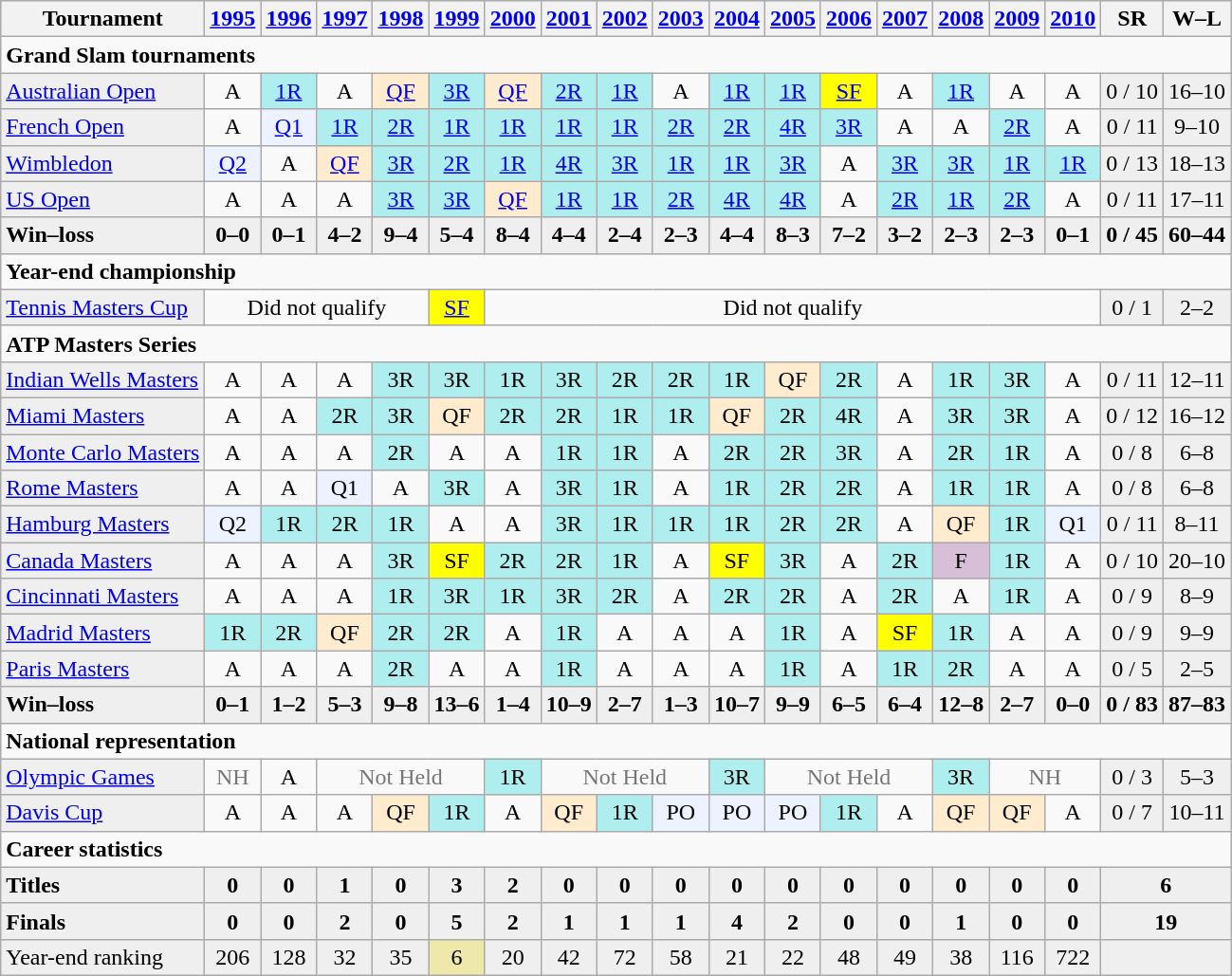<table class=wikitable style=text-align:center>
<tr bgcolor=#efefef>
<th>Tournament</th>
<th><a href='#'>1995</a></th>
<th><a href='#'>1996</a></th>
<th><a href='#'>1997</a></th>
<th><a href='#'>1998</a></th>
<th><a href='#'>1999</a></th>
<th><a href='#'>2000</a></th>
<th><a href='#'>2001</a></th>
<th><a href='#'>2002</a></th>
<th><a href='#'>2003</a></th>
<th><a href='#'>2004</a></th>
<th><a href='#'>2005</a></th>
<th><a href='#'>2006</a></th>
<th><a href='#'>2007</a></th>
<th><a href='#'>2008</a></th>
<th><a href='#'>2009</a></th>
<th><a href='#'>2010</a></th>
<th>SR</th>
<th>W–L</th>
</tr>
<tr>
<td colspan=19 align=left><strong>Grand Slam tournaments</strong></td>
</tr>
<tr>
<td bgcolor=EFEFEF align=left><a href='#'>Australian Open</a></td>
<td>A</td>
<td bgcolor=afeeee><a href='#'>1R</a></td>
<td>A</td>
<td bgcolor=ffebcd><a href='#'>QF</a></td>
<td bgcolor=afeeee><a href='#'>3R</a></td>
<td bgcolor=ffebcd><a href='#'>QF</a></td>
<td bgcolor=afeeee><a href='#'>2R</a></td>
<td bgcolor=afeeee><a href='#'>1R</a></td>
<td>A</td>
<td bgcolor=afeeee><a href='#'>1R</a></td>
<td bgcolor=afeeee><a href='#'>1R</a></td>
<td bgcolor=yellow><a href='#'>SF</a></td>
<td>A</td>
<td bgcolor=afeeee><a href='#'>1R</a></td>
<td>A</td>
<td>A</td>
<td bgcolor=EFEFEF>0 / 10</td>
<td bgcolor=EFEFEF>16–10</td>
</tr>
<tr>
<td bgcolor=EFEFEF align=left><a href='#'>French Open</a></td>
<td>A</td>
<td bgcolor=ecf2ff><a href='#'>Q1</a></td>
<td bgcolor=afeeee><a href='#'>1R</a></td>
<td bgcolor=afeeee><a href='#'>2R</a></td>
<td bgcolor=afeeee><a href='#'>1R</a></td>
<td bgcolor=afeeee><a href='#'>1R</a></td>
<td bgcolor=afeeee><a href='#'>1R</a></td>
<td bgcolor=afeeee><a href='#'>1R</a></td>
<td bgcolor=afeeee><a href='#'>2R</a></td>
<td bgcolor=afeeee><a href='#'>2R</a></td>
<td bgcolor=afeeee><a href='#'>4R</a></td>
<td bgcolor=afeeee><a href='#'>3R</a></td>
<td>A</td>
<td>A</td>
<td bgcolor=afeeee><a href='#'>2R</a></td>
<td>A</td>
<td bgcolor=EFEFEF>0 / 11</td>
<td bgcolor=EFEFEF>9–10</td>
</tr>
<tr>
<td bgcolor=EFEFEF align=left><a href='#'>Wimbledon</a></td>
<td bgcolor=ecf2ff><a href='#'>Q2</a></td>
<td>A</td>
<td bgcolor=ffebcd><a href='#'>QF</a></td>
<td bgcolor=afeeee><a href='#'>3R</a></td>
<td bgcolor=afeeee><a href='#'>2R</a></td>
<td bgcolor=afeeee><a href='#'>1R</a></td>
<td bgcolor=afeeee><a href='#'>4R</a></td>
<td bgcolor=afeeee><a href='#'>3R</a></td>
<td bgcolor=afeeee><a href='#'>1R</a></td>
<td bgcolor=afeeee><a href='#'>1R</a></td>
<td bgcolor=afeeee><a href='#'>3R</a></td>
<td>A</td>
<td bgcolor=afeeee><a href='#'>3R</a></td>
<td bgcolor=afeeee><a href='#'>3R</a></td>
<td bgcolor=afeeee><a href='#'>1R</a></td>
<td bgcolor=afeeee><a href='#'>1R</a></td>
<td bgcolor=EFEFEF>0 / 13</td>
<td bgcolor=EFEFEF>18–13</td>
</tr>
<tr>
<td bgcolor=EFEFEF align=left><a href='#'>US Open</a></td>
<td>A</td>
<td>A</td>
<td>A</td>
<td bgcolor=afeeee><a href='#'>3R</a></td>
<td bgcolor=afeeee><a href='#'>3R</a></td>
<td bgcolor=ffebcd><a href='#'>QF</a></td>
<td bgcolor=afeeee><a href='#'>1R</a></td>
<td bgcolor=afeeee><a href='#'>1R</a></td>
<td bgcolor=afeeee><a href='#'>2R</a></td>
<td bgcolor=afeeee><a href='#'>4R</a></td>
<td bgcolor=afeeee><a href='#'>4R</a></td>
<td>A</td>
<td bgcolor=afeeee><a href='#'>2R</a></td>
<td bgcolor=afeeee><a href='#'>1R</a></td>
<td bgcolor=afeeee><a href='#'>2R</a></td>
<td>A</td>
<td bgcolor=EFEFEF>0 / 11</td>
<td bgcolor=EFEFEF>17–11</td>
</tr>
<tr style="font-weight:bold; background:#efefef;">
<td style=text-align:left>Win–loss</td>
<td>0–0</td>
<td>0–1</td>
<td>4–2</td>
<td>9–4</td>
<td>5–4</td>
<td>8–4</td>
<td>4–4</td>
<td>2–4</td>
<td>2–3</td>
<td>4–4</td>
<td>8–3</td>
<td>7–2</td>
<td>3–2</td>
<td>2–3</td>
<td>2–3</td>
<td>0–1</td>
<td>0 / 45</td>
<td>60–44</td>
</tr>
<tr>
<td colspan=19 align=left><strong>Year-end championship</strong></td>
</tr>
<tr>
<td bgcolor=EFEFEF align=left><a href='#'>Tennis Masters Cup</a></td>
<td colspan=4>Did not qualify</td>
<td bgcolor=yellow><a href='#'>SF</a></td>
<td colspan=11>Did not qualify</td>
<td bgcolor=EFEFEF>0 / 1</td>
<td bgcolor=EFEFEF>2–2</td>
</tr>
<tr>
<td colspan=19 align=left><strong>ATP Masters Series</strong></td>
</tr>
<tr>
<td bgcolor=EFEFEF align=left><a href='#'>Indian Wells Masters</a></td>
<td>A</td>
<td>A</td>
<td>A</td>
<td bgcolor=afeeee>3R</td>
<td bgcolor=afeeee>3R</td>
<td bgcolor=afeeee>1R</td>
<td bgcolor=afeeee>3R</td>
<td bgcolor=afeeee>2R</td>
<td bgcolor=afeeee>2R</td>
<td bgcolor=afeeee>1R</td>
<td bgcolor=ffebcd>QF</td>
<td bgcolor=afeeee>2R</td>
<td>A</td>
<td bgcolor=afeeee>1R</td>
<td bgcolor=afeeee>3R</td>
<td>A</td>
<td bgcolor=EFEFEF>0 / 11</td>
<td bgcolor=EFEFEF>12–11</td>
</tr>
<tr>
<td bgcolor=EFEFEF align=left><a href='#'>Miami Masters</a></td>
<td>A</td>
<td>A</td>
<td bgcolor=afeeee>2R</td>
<td bgcolor=afeeee>3R</td>
<td bgcolor=ffebcd>QF</td>
<td bgcolor=afeeee>2R</td>
<td bgcolor=afeeee>2R</td>
<td bgcolor=afeeee>1R</td>
<td bgcolor=afeeee>1R</td>
<td bgcolor=ffebcd>QF</td>
<td bgcolor=afeeee>2R</td>
<td bgcolor=afeeee>4R</td>
<td>A</td>
<td bgcolor=afeeee>3R</td>
<td bgcolor=afeeee>3R</td>
<td>A</td>
<td bgcolor=EFEFEF>0 / 12</td>
<td bgcolor=EFEFEF>16–12</td>
</tr>
<tr>
<td bgcolor=EFEFEF align=left><a href='#'>Monte Carlo Masters</a></td>
<td>A</td>
<td>A</td>
<td>A</td>
<td bgcolor=afeeee>2R</td>
<td>A</td>
<td>A</td>
<td bgcolor=afeeee>1R</td>
<td bgcolor=afeeee>1R</td>
<td>A</td>
<td bgcolor=afeeee>2R</td>
<td bgcolor=afeeee>2R</td>
<td bgcolor=afeeee>3R</td>
<td>A</td>
<td bgcolor=afeeee>2R</td>
<td bgcolor=afeeee>1R</td>
<td>A</td>
<td bgcolor=EFEFEF>0 / 8</td>
<td bgcolor=EFEFEF>6–8</td>
</tr>
<tr>
<td bgcolor=EFEFEF align=left><a href='#'>Rome Masters</a></td>
<td>A</td>
<td>A</td>
<td bgcolor=ecf2ff>Q1</td>
<td>A</td>
<td bgcolor=afeeee>3R</td>
<td>A</td>
<td bgcolor=afeeee>3R</td>
<td bgcolor=afeeee>1R</td>
<td>A</td>
<td bgcolor=afeeee>1R</td>
<td bgcolor=afeeee>2R</td>
<td bgcolor=afeeee>2R</td>
<td>A</td>
<td bgcolor=afeeee>1R</td>
<td bgcolor=afeeee>1R</td>
<td>A</td>
<td bgcolor=EFEFEF>0 / 8</td>
<td bgcolor=EFEFEF>6–8</td>
</tr>
<tr>
<td bgcolor=EFEFEF align=left><a href='#'>Hamburg Masters</a></td>
<td bgcolor=ecf2ff>Q2</td>
<td bgcolor=afeeee>1R</td>
<td bgcolor=afeeee>2R</td>
<td bgcolor=afeeee>1R</td>
<td>A</td>
<td>A</td>
<td bgcolor=afeeee>3R</td>
<td bgcolor=afeeee>1R</td>
<td bgcolor=afeeee>1R</td>
<td bgcolor=afeeee>1R</td>
<td bgcolor=afeeee>2R</td>
<td bgcolor=afeeee>2R</td>
<td>A</td>
<td bgcolor=ffebcd>QF</td>
<td bgcolor=afeeee>1R</td>
<td bgcolor=ecf2ff>Q1</td>
<td bgcolor=EFEFEF>0 / 11</td>
<td bgcolor=EFEFEF>8–11</td>
</tr>
<tr>
<td bgcolor=EFEFEF align=left><a href='#'>Canada Masters</a></td>
<td>A</td>
<td>A</td>
<td>A</td>
<td bgcolor=afeeee>3R</td>
<td bgcolor=yellow>SF</td>
<td bgcolor=afeeee>2R</td>
<td bgcolor=afeeee>2R</td>
<td bgcolor=afeeee>1R</td>
<td>A</td>
<td bgcolor=yellow>SF</td>
<td bgcolor=afeeee>3R</td>
<td>A</td>
<td bgcolor=afeeee>2R</td>
<td bgcolor=D8BFD8>F</td>
<td bgcolor=afeeee>1R</td>
<td>A</td>
<td bgcolor=EFEFEF>0 / 10</td>
<td bgcolor=EFEFEF>20–10</td>
</tr>
<tr>
<td bgcolor=EFEFEF align=left><a href='#'>Cincinnati Masters</a></td>
<td>A</td>
<td>A</td>
<td>A</td>
<td bgcolor=afeeee>1R</td>
<td bgcolor=afeeee>3R</td>
<td bgcolor=afeeee>1R</td>
<td bgcolor=afeeee>3R</td>
<td bgcolor=afeeee>2R</td>
<td>A</td>
<td bgcolor=afeeee>2R</td>
<td bgcolor=afeeee>2R</td>
<td>A</td>
<td bgcolor=afeeee>2R</td>
<td>A</td>
<td bgcolor=afeeee>1R</td>
<td>A</td>
<td bgcolor=EFEFEF>0 / 9</td>
<td bgcolor=EFEFEF>8–9</td>
</tr>
<tr>
<td bgcolor=EFEFEF align=left><a href='#'>Madrid Masters</a></td>
<td bgcolor=afeeee>1R</td>
<td bgcolor=afeeee>2R</td>
<td bgcolor=ffebcd>QF</td>
<td bgcolor=afeeee>2R</td>
<td bgcolor=afeeee>2R</td>
<td>A</td>
<td bgcolor=afeeee>1R</td>
<td>A</td>
<td>A</td>
<td>A</td>
<td bgcolor=afeeee>1R</td>
<td>A</td>
<td bgcolor=yellow>SF</td>
<td bgcolor=afeeee>1R</td>
<td>A</td>
<td>A</td>
<td bgcolor=EFEFEF>0 / 9</td>
<td bgcolor=EFEFEF>9–9</td>
</tr>
<tr>
<td bgcolor=EFEFEF align=left><a href='#'>Paris Masters</a></td>
<td>A</td>
<td>A</td>
<td>A</td>
<td bgcolor=afeeee>2R</td>
<td>A</td>
<td>A</td>
<td bgcolor=afeeee>1R</td>
<td>A</td>
<td>A</td>
<td>A</td>
<td bgcolor=afeeee>1R</td>
<td>A</td>
<td bgcolor=afeeee>1R</td>
<td bgcolor=afeeee>2R</td>
<td>A</td>
<td>A</td>
<td bgcolor=EFEFEF>0 / 5</td>
<td bgcolor=EFEFEF>2–5</td>
</tr>
<tr style="font-weight:bold; background:#efefef;">
<td style=text-align:left>Win–loss</td>
<td>0–1</td>
<td>1–2</td>
<td>5–3</td>
<td>9–8</td>
<td>13–6</td>
<td>1–4</td>
<td>10–9</td>
<td>2–7</td>
<td>1–3</td>
<td>10–7</td>
<td>9–9</td>
<td>6–5</td>
<td>6–4</td>
<td>12–8</td>
<td>2–7</td>
<td>0–0</td>
<td>0 / 83</td>
<td>87–83</td>
</tr>
<tr>
<td colspan=19 align=left><strong>National representation</strong></td>
</tr>
<tr>
<td bgcolor=EFEFEF align=left><a href='#'>Olympic Games</a></td>
<td style=color:#767676>NH</td>
<td>A</td>
<td colspan=3 style=color:#767676>Not Held</td>
<td bgcolor=afeeee>1R</td>
<td colspan=3 style=color:#767676>Not Held</td>
<td bgcolor=afeeee>3R</td>
<td colspan=3 style=color:#767676>Not Held</td>
<td bgcolor=afeeee>3R</td>
<td colspan=2 style=color:#767676>NH</td>
<td bgcolor=EFEFEF>0 / 3</td>
<td bgcolor=EFEFEF>5–3</td>
</tr>
<tr>
<td bgcolor=EFEFEF align=left><a href='#'>Davis Cup</a></td>
<td>A</td>
<td>A</td>
<td>A</td>
<td bgcolor=ffebcd>QF</td>
<td bgcolor=afeeee>1R</td>
<td>A</td>
<td bgcolor=ffebcd>QF</td>
<td bgcolor=afeeee>1R</td>
<td bgcolor=ecf2ff>PO</td>
<td bgcolor=ecf2ff>PO</td>
<td bgcolor=ecf2ff>PO</td>
<td bgcolor=afeeee>1R</td>
<td>A</td>
<td bgcolor=ffebcd>QF</td>
<td bgcolor=ffebcd>QF</td>
<td>A</td>
<td bgcolor=EFEFEF>0 / 7</td>
<td bgcolor=EFEFEF>10–11</td>
</tr>
<tr>
<td colspan=19 style="text-align:left;"><strong>Career statistics</strong></td>
</tr>
<tr style="font-weight:bold; background:#efefef;">
<td style=text-align:left>Titles</td>
<td>0</td>
<td>0</td>
<td>1</td>
<td>0</td>
<td>3</td>
<td>2</td>
<td>0</td>
<td>0</td>
<td>0</td>
<td>0</td>
<td>0</td>
<td>0</td>
<td>0</td>
<td>0</td>
<td>0</td>
<td>0</td>
<td colspan=2>6</td>
</tr>
<tr style="font-weight:bold; background:#efefef;">
<td style="text-align:left">Finals</td>
<td>0</td>
<td>0</td>
<td>2</td>
<td>0</td>
<td>5</td>
<td>2</td>
<td>1</td>
<td>1</td>
<td>1</td>
<td>4</td>
<td>2</td>
<td>0</td>
<td>0</td>
<td>1</td>
<td>0</td>
<td>0</td>
<td colspan=2>19</td>
</tr>
<tr style="background:#efefef;">
<td align=left>Year-end ranking</td>
<td>206</td>
<td>128</td>
<td>32</td>
<td>35</td>
<td bgcolor=EEE8AA>6</td>
<td>20</td>
<td>42</td>
<td>72</td>
<td>58</td>
<td>21</td>
<td>22</td>
<td>48</td>
<td>49</td>
<td>38</td>
<td>116</td>
<td>722</td>
<td colspan=2></td>
</tr>
</table>
